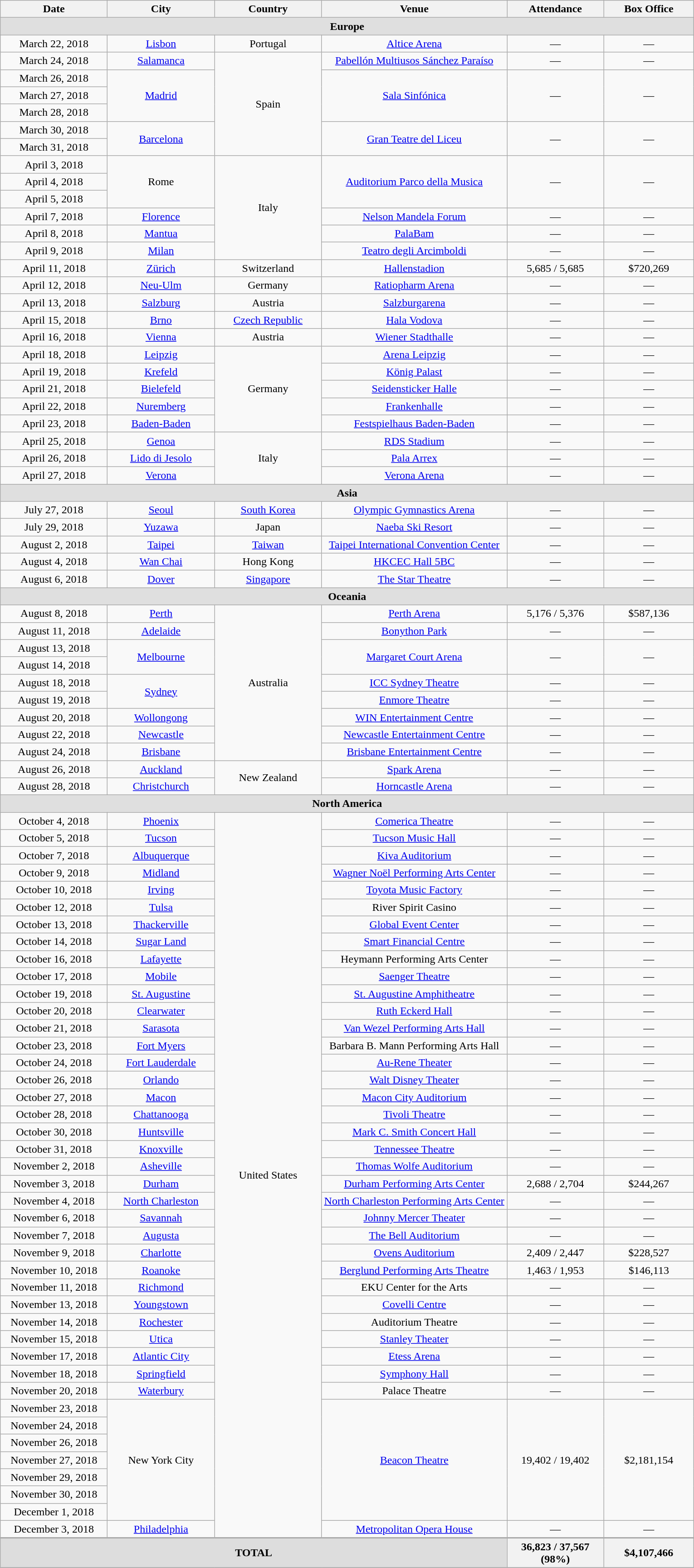<table class="wikitable" style="text-align:center;">
<tr>
<th width="150">Date</th>
<th width="150">City</th>
<th width="150">Country</th>
<th width="265">Venue</th>
<th width="135">Attendance</th>
<th width="125">Box Office</th>
</tr>
<tr>
<th colspan="6" style="background:#DFDFDF;">Europe</th>
</tr>
<tr>
<td>March 22, 2018</td>
<td><a href='#'>Lisbon</a></td>
<td>Portugal</td>
<td><a href='#'>Altice Arena</a></td>
<td>—</td>
<td>—</td>
</tr>
<tr>
<td>March 24, 2018</td>
<td><a href='#'>Salamanca</a></td>
<td rowspan="6">Spain</td>
<td><a href='#'>Pabellón Multiusos Sánchez Paraíso</a></td>
<td>—</td>
<td>—</td>
</tr>
<tr>
<td>March 26, 2018</td>
<td rowspan="3"><a href='#'>Madrid</a></td>
<td rowspan="3"><a href='#'>Sala Sinfónica</a></td>
<td rowspan="3">—</td>
<td rowspan="3">—</td>
</tr>
<tr>
<td>March 27, 2018</td>
</tr>
<tr>
<td>March 28, 2018</td>
</tr>
<tr>
<td>March 30, 2018</td>
<td rowspan="2"><a href='#'>Barcelona</a></td>
<td rowspan="2"><a href='#'>Gran Teatre del Liceu</a></td>
<td rowspan="2">—</td>
<td rowspan="2">—</td>
</tr>
<tr>
<td>March 31, 2018</td>
</tr>
<tr>
<td>April 3, 2018</td>
<td rowspan="3">Rome</td>
<td rowspan="6">Italy</td>
<td rowspan="3"><a href='#'>Auditorium Parco della Musica</a></td>
<td rowspan="3">—</td>
<td rowspan="3">—</td>
</tr>
<tr>
<td>April 4, 2018</td>
</tr>
<tr>
<td>April 5, 2018</td>
</tr>
<tr>
<td>April 7, 2018</td>
<td><a href='#'>Florence</a></td>
<td><a href='#'>Nelson Mandela Forum</a></td>
<td>—</td>
<td>—</td>
</tr>
<tr>
<td>April 8, 2018</td>
<td><a href='#'>Mantua</a></td>
<td><a href='#'>PalaBam</a></td>
<td>—</td>
<td>—</td>
</tr>
<tr>
<td>April 9, 2018</td>
<td><a href='#'>Milan</a></td>
<td><a href='#'>Teatro degli Arcimboldi</a></td>
<td>—</td>
<td>—</td>
</tr>
<tr>
<td>April 11, 2018</td>
<td><a href='#'>Zürich</a></td>
<td>Switzerland</td>
<td><a href='#'>Hallenstadion</a></td>
<td>5,685 / 5,685</td>
<td>$720,269</td>
</tr>
<tr>
<td>April 12, 2018</td>
<td><a href='#'>Neu-Ulm</a></td>
<td>Germany</td>
<td><a href='#'>Ratiopharm Arena</a></td>
<td>—</td>
<td>—</td>
</tr>
<tr>
<td>April 13, 2018</td>
<td><a href='#'>Salzburg</a></td>
<td>Austria</td>
<td><a href='#'>Salzburgarena</a></td>
<td>—</td>
<td>—</td>
</tr>
<tr>
<td>April 15, 2018</td>
<td><a href='#'>Brno</a></td>
<td><a href='#'>Czech Republic</a></td>
<td><a href='#'>Hala Vodova</a></td>
<td>—</td>
<td>—</td>
</tr>
<tr>
<td>April 16, 2018</td>
<td><a href='#'>Vienna</a></td>
<td>Austria</td>
<td><a href='#'>Wiener Stadthalle</a></td>
<td>—</td>
<td>—</td>
</tr>
<tr>
<td>April 18, 2018</td>
<td><a href='#'>Leipzig</a></td>
<td rowspan="5">Germany</td>
<td><a href='#'>Arena Leipzig</a></td>
<td>—</td>
<td>—</td>
</tr>
<tr>
<td>April 19, 2018</td>
<td><a href='#'>Krefeld</a></td>
<td><a href='#'>König Palast</a></td>
<td>—</td>
<td>—</td>
</tr>
<tr>
<td>April 21, 2018</td>
<td><a href='#'>Bielefeld</a></td>
<td><a href='#'>Seidensticker Halle</a></td>
<td>—</td>
<td>—</td>
</tr>
<tr>
<td>April 22, 2018</td>
<td><a href='#'>Nuremberg</a></td>
<td><a href='#'>Frankenhalle</a></td>
<td>—</td>
<td>—</td>
</tr>
<tr>
<td>April 23, 2018</td>
<td><a href='#'>Baden-Baden</a></td>
<td><a href='#'>Festspielhaus Baden-Baden</a></td>
<td>—</td>
<td>—</td>
</tr>
<tr>
<td>April 25, 2018</td>
<td><a href='#'>Genoa</a></td>
<td rowspan="3">Italy</td>
<td><a href='#'>RDS Stadium</a></td>
<td>—</td>
<td>—</td>
</tr>
<tr>
<td>April 26, 2018</td>
<td><a href='#'>Lido di Jesolo</a></td>
<td><a href='#'>Pala Arrex</a></td>
<td>—</td>
<td>—</td>
</tr>
<tr>
<td>April 27, 2018</td>
<td><a href='#'>Verona</a></td>
<td><a href='#'>Verona Arena</a></td>
<td>—</td>
<td>—</td>
</tr>
<tr>
<th colspan="6" style="background:#DFDFDF;">Asia</th>
</tr>
<tr>
<td>July 27, 2018</td>
<td><a href='#'>Seoul</a></td>
<td><a href='#'>South Korea</a></td>
<td><a href='#'>Olympic Gymnastics Arena</a></td>
<td>—</td>
<td>—</td>
</tr>
<tr>
<td>July 29, 2018</td>
<td><a href='#'>Yuzawa</a></td>
<td>Japan</td>
<td><a href='#'>Naeba Ski Resort</a></td>
<td>—</td>
<td>—</td>
</tr>
<tr>
<td>August 2, 2018</td>
<td><a href='#'>Taipei</a></td>
<td><a href='#'>Taiwan</a></td>
<td><a href='#'>Taipei International Convention Center</a></td>
<td>—</td>
<td>—</td>
</tr>
<tr>
<td>August 4, 2018</td>
<td><a href='#'>Wan Chai</a></td>
<td>Hong Kong</td>
<td><a href='#'>HKCEC Hall 5BC</a></td>
<td>—</td>
<td>—</td>
</tr>
<tr>
<td>August 6, 2018</td>
<td><a href='#'>Dover</a></td>
<td><a href='#'>Singapore</a></td>
<td><a href='#'>The Star Theatre</a></td>
<td>—</td>
<td>—</td>
</tr>
<tr>
<th colspan="6" style="background:#DFDFDF;">Oceania</th>
</tr>
<tr>
<td>August 8, 2018</td>
<td><a href='#'>Perth</a></td>
<td rowspan="9">Australia</td>
<td><a href='#'>Perth Arena</a></td>
<td>5,176 / 5,376</td>
<td>$587,136</td>
</tr>
<tr>
<td>August 11, 2018</td>
<td><a href='#'>Adelaide</a></td>
<td><a href='#'>Bonython Park</a></td>
<td>—</td>
<td>—</td>
</tr>
<tr>
<td>August 13, 2018</td>
<td rowspan="2"><a href='#'>Melbourne</a></td>
<td rowspan="2"><a href='#'>Margaret Court Arena</a></td>
<td rowspan="2">—</td>
<td rowspan="2">—</td>
</tr>
<tr>
<td>August 14, 2018</td>
</tr>
<tr>
<td>August 18, 2018</td>
<td rowspan="2"><a href='#'>Sydney</a></td>
<td><a href='#'>ICC Sydney Theatre</a></td>
<td>—</td>
<td>—</td>
</tr>
<tr>
<td>August 19, 2018</td>
<td><a href='#'>Enmore Theatre</a></td>
<td>—</td>
<td>—</td>
</tr>
<tr>
<td>August 20, 2018</td>
<td><a href='#'>Wollongong</a></td>
<td><a href='#'>WIN Entertainment Centre</a></td>
<td>—</td>
<td>—</td>
</tr>
<tr>
<td>August 22, 2018</td>
<td><a href='#'>Newcastle</a></td>
<td><a href='#'>Newcastle Entertainment Centre</a></td>
<td>—</td>
<td>—</td>
</tr>
<tr>
<td>August 24, 2018</td>
<td><a href='#'>Brisbane</a></td>
<td><a href='#'>Brisbane Entertainment Centre</a></td>
<td>—</td>
<td>—</td>
</tr>
<tr>
<td>August 26, 2018</td>
<td><a href='#'>Auckland</a></td>
<td rowspan="2">New Zealand</td>
<td><a href='#'>Spark Arena</a></td>
<td>—</td>
<td>—</td>
</tr>
<tr>
<td>August 28, 2018</td>
<td><a href='#'>Christchurch</a></td>
<td><a href='#'>Horncastle Arena</a></td>
<td>—</td>
<td>—</td>
</tr>
<tr>
<th colspan="6" style="background:#DFDFDF;">North America</th>
</tr>
<tr>
<td>October 4, 2018</td>
<td><a href='#'>Phoenix</a></td>
<td rowspan="42">United States</td>
<td><a href='#'>Comerica Theatre</a></td>
<td>—</td>
<td>—</td>
</tr>
<tr>
<td>October 5, 2018</td>
<td><a href='#'>Tucson</a></td>
<td><a href='#'>Tucson Music Hall</a></td>
<td>—</td>
<td>—</td>
</tr>
<tr>
<td>October 7, 2018</td>
<td><a href='#'>Albuquerque</a></td>
<td><a href='#'>Kiva Auditorium</a></td>
<td>—</td>
<td>—</td>
</tr>
<tr>
<td>October 9, 2018</td>
<td><a href='#'>Midland</a></td>
<td><a href='#'>Wagner Noël Performing Arts Center</a></td>
<td>—</td>
<td>—</td>
</tr>
<tr>
<td>October 10, 2018</td>
<td><a href='#'>Irving</a></td>
<td><a href='#'>Toyota Music Factory</a></td>
<td>—</td>
<td>—</td>
</tr>
<tr>
<td>October 12, 2018</td>
<td><a href='#'>Tulsa</a></td>
<td>River Spirit Casino</td>
<td>—</td>
<td>—</td>
</tr>
<tr>
<td>October 13, 2018</td>
<td><a href='#'>Thackerville</a></td>
<td><a href='#'>Global Event Center</a></td>
<td>—</td>
<td>—</td>
</tr>
<tr>
<td>October 14, 2018</td>
<td><a href='#'>Sugar Land</a></td>
<td><a href='#'>Smart Financial Centre</a></td>
<td>—</td>
<td>—</td>
</tr>
<tr>
<td>October 16, 2018</td>
<td><a href='#'>Lafayette</a></td>
<td>Heymann Performing Arts Center</td>
<td>—</td>
<td>—</td>
</tr>
<tr>
<td>October 17, 2018</td>
<td><a href='#'>Mobile</a></td>
<td><a href='#'>Saenger Theatre</a></td>
<td>—</td>
<td>—</td>
</tr>
<tr>
<td>October 19, 2018</td>
<td><a href='#'>St. Augustine</a></td>
<td><a href='#'>St. Augustine Amphitheatre</a></td>
<td>—</td>
<td>—</td>
</tr>
<tr>
<td>October 20, 2018</td>
<td><a href='#'>Clearwater</a></td>
<td><a href='#'>Ruth Eckerd Hall</a></td>
<td>—</td>
<td>—</td>
</tr>
<tr>
<td>October 21, 2018</td>
<td><a href='#'>Sarasota</a></td>
<td><a href='#'>Van Wezel Performing Arts Hall</a></td>
<td>—</td>
<td>—</td>
</tr>
<tr>
<td>October 23, 2018</td>
<td><a href='#'>Fort Myers</a></td>
<td>Barbara B. Mann Performing Arts Hall</td>
<td>—</td>
<td>—</td>
</tr>
<tr>
<td>October 24, 2018</td>
<td><a href='#'>Fort Lauderdale</a></td>
<td><a href='#'>Au-Rene Theater</a></td>
<td>—</td>
<td>—</td>
</tr>
<tr>
<td>October 26, 2018</td>
<td><a href='#'>Orlando</a></td>
<td><a href='#'>Walt Disney Theater</a></td>
<td>—</td>
<td>—</td>
</tr>
<tr>
<td>October 27, 2018</td>
<td><a href='#'>Macon</a></td>
<td><a href='#'>Macon City Auditorium</a></td>
<td>—</td>
<td>—</td>
</tr>
<tr>
<td>October 28, 2018</td>
<td><a href='#'>Chattanooga</a></td>
<td><a href='#'>Tivoli Theatre</a></td>
<td>—</td>
<td>—</td>
</tr>
<tr>
<td>October 30, 2018</td>
<td><a href='#'>Huntsville</a></td>
<td><a href='#'>Mark C. Smith Concert Hall</a></td>
<td>—</td>
<td>—</td>
</tr>
<tr>
<td>October 31, 2018</td>
<td><a href='#'>Knoxville</a></td>
<td><a href='#'>Tennessee Theatre</a></td>
<td>—</td>
<td>—</td>
</tr>
<tr>
<td>November 2, 2018</td>
<td><a href='#'>Asheville</a></td>
<td><a href='#'>Thomas Wolfe Auditorium</a></td>
<td>—</td>
<td>—</td>
</tr>
<tr>
<td>November 3, 2018</td>
<td><a href='#'>Durham</a></td>
<td><a href='#'>Durham Performing Arts Center</a></td>
<td>2,688 / 2,704</td>
<td>$244,267</td>
</tr>
<tr>
<td>November 4, 2018</td>
<td><a href='#'>North Charleston</a></td>
<td><a href='#'>North Charleston Performing Arts Center</a></td>
<td>—</td>
<td>—</td>
</tr>
<tr>
<td>November 6, 2018</td>
<td><a href='#'>Savannah</a></td>
<td><a href='#'>Johnny Mercer Theater</a></td>
<td>—</td>
<td>—</td>
</tr>
<tr>
<td>November 7, 2018</td>
<td><a href='#'>Augusta</a></td>
<td><a href='#'>The Bell Auditorium</a></td>
<td>—</td>
<td>—</td>
</tr>
<tr>
<td>November 9, 2018</td>
<td><a href='#'>Charlotte</a></td>
<td><a href='#'>Ovens Auditorium</a></td>
<td>2,409 / 2,447</td>
<td>$228,527</td>
</tr>
<tr>
<td>November 10, 2018</td>
<td><a href='#'>Roanoke</a></td>
<td><a href='#'>Berglund Performing Arts Theatre</a></td>
<td>1,463 / 1,953</td>
<td>$146,113</td>
</tr>
<tr>
<td>November 11, 2018</td>
<td><a href='#'>Richmond</a></td>
<td>EKU Center for the Arts</td>
<td>—</td>
<td>—</td>
</tr>
<tr>
<td>November 13, 2018</td>
<td><a href='#'>Youngstown</a></td>
<td><a href='#'>Covelli Centre</a></td>
<td>—</td>
<td>—</td>
</tr>
<tr>
<td>November 14, 2018</td>
<td><a href='#'>Rochester</a></td>
<td>Auditorium Theatre</td>
<td>—</td>
<td>—</td>
</tr>
<tr>
<td>November 15, 2018</td>
<td><a href='#'>Utica</a></td>
<td><a href='#'>Stanley Theater</a></td>
<td>—</td>
<td>—</td>
</tr>
<tr>
<td>November 17, 2018</td>
<td><a href='#'>Atlantic City</a></td>
<td><a href='#'>Etess Arena</a></td>
<td>—</td>
<td>—</td>
</tr>
<tr>
<td>November 18, 2018</td>
<td><a href='#'>Springfield</a></td>
<td><a href='#'>Symphony Hall</a></td>
<td>—</td>
<td>—</td>
</tr>
<tr>
<td>November 20, 2018</td>
<td><a href='#'>Waterbury</a></td>
<td>Palace Theatre</td>
<td>—</td>
<td>—</td>
</tr>
<tr>
<td>November 23, 2018</td>
<td rowspan="7">New York City</td>
<td rowspan="7"><a href='#'>Beacon Theatre</a></td>
<td rowspan="7">19,402 / 19,402</td>
<td rowspan="7">$2,181,154</td>
</tr>
<tr>
<td>November 24, 2018</td>
</tr>
<tr>
<td>November 26, 2018</td>
</tr>
<tr>
<td>November 27, 2018</td>
</tr>
<tr>
<td>November 29, 2018</td>
</tr>
<tr>
<td>November 30, 2018</td>
</tr>
<tr>
<td>December 1, 2018</td>
</tr>
<tr>
<td>December 3, 2018</td>
<td><a href='#'>Philadelphia</a></td>
<td><a href='#'>Metropolitan Opera House</a></td>
<td>—</td>
<td>—</td>
</tr>
<tr>
</tr>
<tr style="border-top:2px solid #aaaaaa">
<th colspan="4" style="background:#ddd;">TOTAL</th>
<th>36,823 / 37,567 <br> (98%)</th>
<th>$4,107,466</th>
</tr>
<tr>
</tr>
</table>
